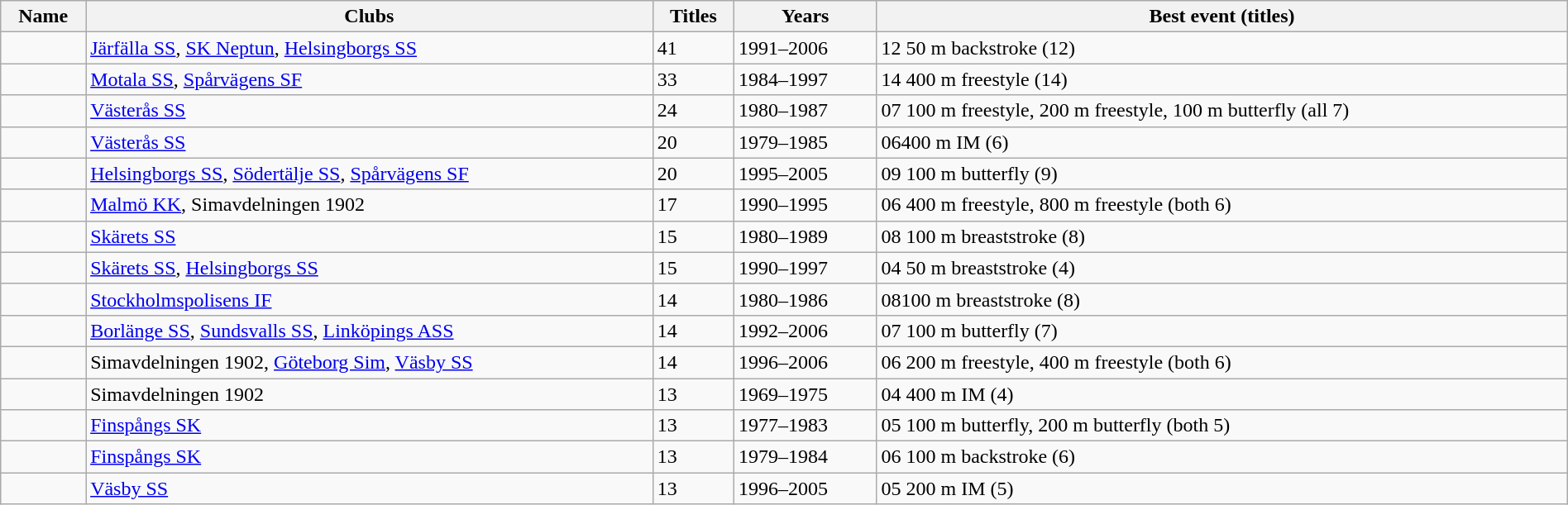<table class="wikitable sortable" width=100%>
<tr>
<th>Name</th>
<th>Clubs</th>
<th>Titles</th>
<th>Years</th>
<th>Best event (titles)</th>
</tr>
<tr>
<td></td>
<td><a href='#'>Järfälla SS</a>, <a href='#'>SK Neptun</a>, <a href='#'>Helsingborgs SS</a></td>
<td>41</td>
<td>1991–2006</td>
<td><span>12</span> 50 m backstroke (12)</td>
</tr>
<tr>
<td></td>
<td><a href='#'>Motala SS</a>, <a href='#'>Spårvägens SF</a></td>
<td>33</td>
<td>1984–1997</td>
<td><span>14</span> 400 m freestyle (14)</td>
</tr>
<tr>
<td></td>
<td><a href='#'>Västerås SS</a></td>
<td>24</td>
<td>1980–1987</td>
<td><span>07</span> 100 m freestyle, 200 m freestyle, 100 m butterfly (all 7)</td>
</tr>
<tr>
<td></td>
<td><a href='#'>Västerås SS</a></td>
<td>20</td>
<td>1979–1985</td>
<td><span>06</span>400 m IM (6)</td>
</tr>
<tr>
<td></td>
<td><a href='#'>Helsingborgs SS</a>, <a href='#'>Södertälje SS</a>, <a href='#'>Spårvägens SF</a></td>
<td>20</td>
<td>1995–2005</td>
<td><span>09</span> 100 m butterfly (9)</td>
</tr>
<tr>
<td></td>
<td><a href='#'>Malmö KK</a>, Simavdelningen 1902</td>
<td>17</td>
<td>1990–1995</td>
<td><span>06</span> 400 m freestyle, 800 m freestyle (both 6)</td>
</tr>
<tr>
<td></td>
<td><a href='#'>Skärets SS</a></td>
<td>15</td>
<td>1980–1989</td>
<td><span>08</span> 100 m breaststroke (8)</td>
</tr>
<tr>
<td></td>
<td><a href='#'>Skärets SS</a>, <a href='#'>Helsingborgs SS</a></td>
<td>15</td>
<td>1990–1997</td>
<td><span>04</span> 50 m breaststroke (4)</td>
</tr>
<tr>
<td></td>
<td><a href='#'>Stockholmspolisens IF</a></td>
<td>14</td>
<td>1980–1986</td>
<td><span>08</span>100 m breaststroke (8)</td>
</tr>
<tr>
<td></td>
<td><a href='#'>Borlänge SS</a>, <a href='#'>Sundsvalls SS</a>, <a href='#'>Linköpings ASS</a></td>
<td>14</td>
<td>1992–2006</td>
<td><span>07</span> 100 m butterfly (7)</td>
</tr>
<tr>
<td></td>
<td>Simavdelningen 1902, <a href='#'>Göteborg Sim</a>, <a href='#'>Väsby SS</a></td>
<td>14</td>
<td>1996–2006</td>
<td><span>06</span> 200 m freestyle, 400 m freestyle (both 6)</td>
</tr>
<tr>
<td></td>
<td>Simavdelningen 1902</td>
<td>13</td>
<td>1969–1975</td>
<td><span>04</span> 400 m IM (4)</td>
</tr>
<tr>
<td></td>
<td><a href='#'>Finspångs SK</a></td>
<td>13</td>
<td>1977–1983</td>
<td><span>05</span> 100 m butterfly, 200 m butterfly (both 5)</td>
</tr>
<tr>
<td></td>
<td><a href='#'>Finspångs SK</a></td>
<td>13</td>
<td>1979–1984</td>
<td><span>06</span> 100 m backstroke (6)</td>
</tr>
<tr>
<td></td>
<td><a href='#'>Väsby SS</a></td>
<td>13</td>
<td>1996–2005</td>
<td><span>05</span> 200 m IM (5)</td>
</tr>
</table>
